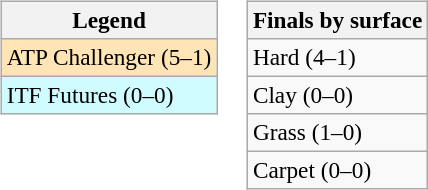<table>
<tr valign=top>
<td><br><table class=wikitable style=font-size:97%>
<tr>
<th>Legend</th>
</tr>
<tr bgcolor=moccasin>
<td>ATP Challenger (5–1)</td>
</tr>
<tr bgcolor=cffcff>
<td>ITF Futures (0–0)</td>
</tr>
</table>
</td>
<td><br><table class=wikitable style=font-size:97%>
<tr>
<th>Finals by surface</th>
</tr>
<tr>
<td>Hard (4–1)</td>
</tr>
<tr>
<td>Clay (0–0)</td>
</tr>
<tr>
<td>Grass (1–0)</td>
</tr>
<tr>
<td>Carpet (0–0)</td>
</tr>
</table>
</td>
</tr>
</table>
